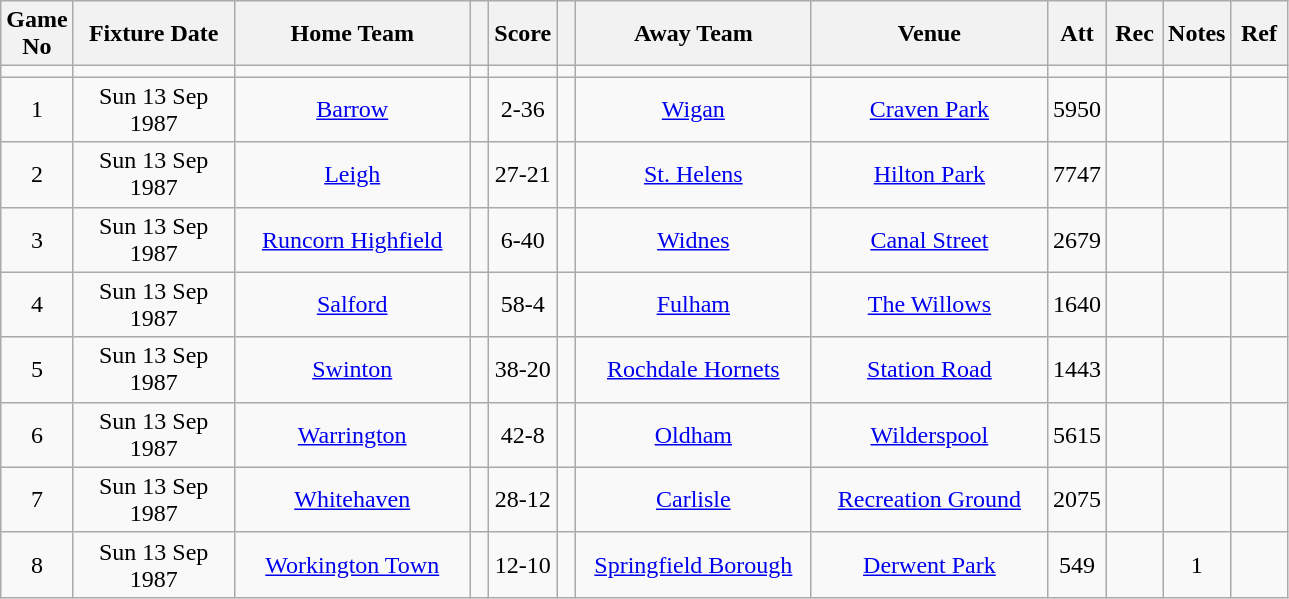<table class="wikitable" style="text-align:center;">
<tr>
<th width=20 abbr="No">Game No</th>
<th width=100 abbr="Date">Fixture Date</th>
<th width=150 abbr="Home Team">Home Team</th>
<th width=5 abbr="space"></th>
<th width=20 abbr="Score">Score</th>
<th width=5 abbr="space"></th>
<th width=150 abbr="Away Team">Away Team</th>
<th width=150 abbr="Venue">Venue</th>
<th width=30 abbr="Att">Att</th>
<th width=30 abbr="Rec">Rec</th>
<th width=20 abbr="Notes">Notes</th>
<th width=30 abbr="Ref">Ref</th>
</tr>
<tr>
<td></td>
<td></td>
<td></td>
<td></td>
<td></td>
<td></td>
<td></td>
<td></td>
<td></td>
<td></td>
<td></td>
<td></td>
</tr>
<tr>
<td>1</td>
<td>Sun 13 Sep 1987</td>
<td><a href='#'>Barrow</a></td>
<td></td>
<td>2-36</td>
<td></td>
<td><a href='#'>Wigan</a></td>
<td><a href='#'>Craven Park</a></td>
<td>5950</td>
<td></td>
<td></td>
<td></td>
</tr>
<tr>
<td>2</td>
<td>Sun 13 Sep 1987</td>
<td><a href='#'>Leigh</a></td>
<td></td>
<td>27-21</td>
<td></td>
<td><a href='#'>St. Helens</a></td>
<td><a href='#'>Hilton Park</a></td>
<td>7747</td>
<td></td>
<td></td>
<td></td>
</tr>
<tr>
<td>3</td>
<td>Sun 13 Sep 1987</td>
<td><a href='#'>Runcorn Highfield</a></td>
<td></td>
<td>6-40</td>
<td></td>
<td><a href='#'>Widnes</a></td>
<td><a href='#'>Canal Street</a></td>
<td>2679</td>
<td></td>
<td></td>
<td></td>
</tr>
<tr>
<td>4</td>
<td>Sun 13 Sep 1987</td>
<td><a href='#'>Salford</a></td>
<td></td>
<td>58-4</td>
<td></td>
<td><a href='#'>Fulham</a></td>
<td><a href='#'>The Willows</a></td>
<td>1640</td>
<td></td>
<td></td>
<td></td>
</tr>
<tr>
<td>5</td>
<td>Sun 13 Sep 1987</td>
<td><a href='#'>Swinton</a></td>
<td></td>
<td>38-20</td>
<td></td>
<td><a href='#'>Rochdale Hornets</a></td>
<td><a href='#'>Station Road</a></td>
<td>1443</td>
<td></td>
<td></td>
<td></td>
</tr>
<tr>
<td>6</td>
<td>Sun 13 Sep 1987</td>
<td><a href='#'>Warrington</a></td>
<td></td>
<td>42-8</td>
<td></td>
<td><a href='#'>Oldham</a></td>
<td><a href='#'>Wilderspool</a></td>
<td>5615</td>
<td></td>
<td></td>
<td></td>
</tr>
<tr>
<td>7</td>
<td>Sun 13 Sep 1987</td>
<td><a href='#'>Whitehaven</a></td>
<td></td>
<td>28-12</td>
<td></td>
<td><a href='#'>Carlisle</a></td>
<td><a href='#'>Recreation Ground</a></td>
<td>2075</td>
<td></td>
<td></td>
<td></td>
</tr>
<tr>
<td>8</td>
<td>Sun 13 Sep 1987</td>
<td><a href='#'>Workington Town</a></td>
<td></td>
<td>12-10</td>
<td></td>
<td><a href='#'>Springfield Borough</a></td>
<td><a href='#'>Derwent Park</a></td>
<td>549</td>
<td></td>
<td>1</td>
<td></td>
</tr>
</table>
